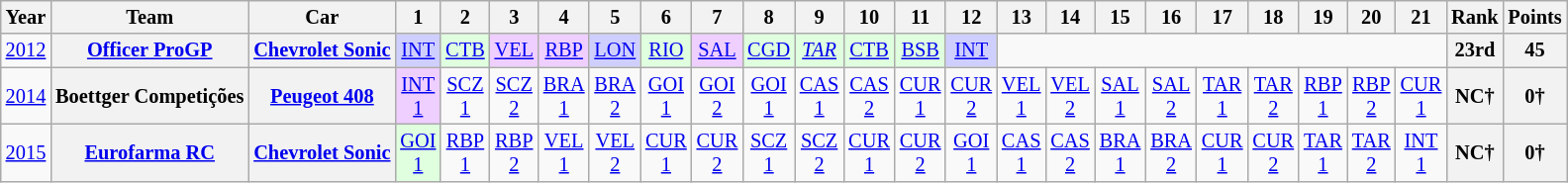<table class="wikitable" style="text-align:center; font-size:85%">
<tr>
<th>Year</th>
<th>Team</th>
<th>Car</th>
<th>1</th>
<th>2</th>
<th>3</th>
<th>4</th>
<th>5</th>
<th>6</th>
<th>7</th>
<th>8</th>
<th>9</th>
<th>10</th>
<th>11</th>
<th>12</th>
<th>13</th>
<th>14</th>
<th>15</th>
<th>16</th>
<th>17</th>
<th>18</th>
<th>19</th>
<th>20</th>
<th>21</th>
<th>Rank</th>
<th>Points</th>
</tr>
<tr>
<td><a href='#'>2012</a></td>
<th nowrap><a href='#'>Officer ProGP</a></th>
<th nowrap><a href='#'>Chevrolet Sonic</a></th>
<td style="background:#cfcfff;"><a href='#'>INT</a><br></td>
<td style="background:#dfffdf;"><a href='#'>CTB</a><br></td>
<td style="background:#EFCFFF;"><a href='#'>VEL</a><br></td>
<td style="background:#EFCFFF;"><a href='#'>RBP</a><br></td>
<td style="background:#cfcfff;"><a href='#'>LON</a><br></td>
<td style="background:#dfffdf;"><a href='#'>RIO</a><br></td>
<td style="background:#EFCFFF;"><a href='#'>SAL</a><br></td>
<td style="background:#dfffdf;"><a href='#'>CGD</a><br></td>
<td style="background:#dfffdf;"><em><a href='#'>TAR</a></em><br></td>
<td style="background:#DFFFDF;"><a href='#'>CTB</a><br></td>
<td style="background:#DFFFDF;"><a href='#'>BSB</a><br></td>
<td style="background:#cfcfff;"><a href='#'>INT</a><br></td>
<td colspan=9></td>
<th>23rd</th>
<th>45</th>
</tr>
<tr>
<td><a href='#'>2014</a></td>
<th nowrap>Boettger Competições</th>
<th nowrap><a href='#'>Peugeot 408</a></th>
<td style="background:#EFCFFF;"><a href='#'>INT<br>1</a><br></td>
<td><a href='#'>SCZ<br>1</a></td>
<td><a href='#'>SCZ<br>2</a></td>
<td><a href='#'>BRA<br>1</a></td>
<td><a href='#'>BRA<br>2</a></td>
<td><a href='#'>GOI<br>1</a></td>
<td><a href='#'>GOI<br>2</a></td>
<td><a href='#'>GOI<br>1</a></td>
<td><a href='#'>CAS<br>1</a></td>
<td><a href='#'>CAS<br>2</a></td>
<td><a href='#'>CUR<br>1</a></td>
<td><a href='#'>CUR<br>2</a></td>
<td><a href='#'>VEL<br>1</a></td>
<td><a href='#'>VEL<br>2</a></td>
<td><a href='#'>SAL<br>1</a></td>
<td><a href='#'>SAL<br>2</a></td>
<td><a href='#'>TAR<br>1</a></td>
<td><a href='#'>TAR<br>2</a></td>
<td><a href='#'>RBP<br>1</a></td>
<td><a href='#'>RBP<br>2</a></td>
<td><a href='#'>CUR<br>1</a></td>
<th>NC†</th>
<th>0†</th>
</tr>
<tr>
<td><a href='#'>2015</a></td>
<th nowrap><a href='#'>Eurofarma RC</a></th>
<th nowrap><a href='#'>Chevrolet Sonic</a></th>
<td style="background:#DFFFDF;"><a href='#'>GOI<br>1</a><br></td>
<td><a href='#'>RBP<br>1</a></td>
<td><a href='#'>RBP<br>2</a></td>
<td><a href='#'>VEL<br>1</a></td>
<td><a href='#'>VEL<br>2</a></td>
<td><a href='#'>CUR<br>1</a></td>
<td><a href='#'>CUR<br>2</a></td>
<td><a href='#'>SCZ<br>1</a></td>
<td><a href='#'>SCZ<br>2</a></td>
<td><a href='#'>CUR<br>1</a></td>
<td><a href='#'>CUR<br>2</a></td>
<td><a href='#'>GOI<br>1</a></td>
<td><a href='#'>CAS<br>1</a></td>
<td><a href='#'>CAS<br>2</a></td>
<td><a href='#'>BRA<br>1</a></td>
<td><a href='#'>BRA<br>2</a></td>
<td><a href='#'>CUR<br>1</a></td>
<td><a href='#'>CUR<br>2</a></td>
<td><a href='#'>TAR<br>1</a></td>
<td><a href='#'>TAR<br>2</a></td>
<td><a href='#'>INT<br>1</a></td>
<th>NC†</th>
<th>0†</th>
</tr>
</table>
